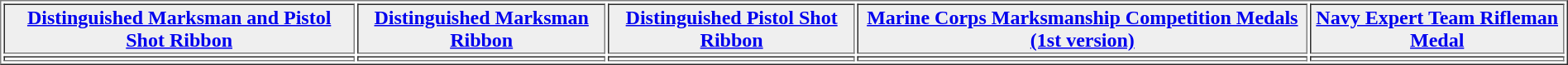<table align="center" border="1"  cellpadding="1">
<tr>
<th style="background:#efefef;"><a href='#'>Distinguished Marksman and Pistol Shot Ribbon</a></th>
<th style="background:#efefef;"><a href='#'>Distinguished Marksman Ribbon</a></th>
<th style="background:#efefef;"><a href='#'>Distinguished Pistol Shot Ribbon</a></th>
<th style="background:#efefef;"><a href='#'>Marine Corps Marksmanship Competition Medals (1st version)</a></th>
<th style="background:#efefef;"><a href='#'>Navy Expert Team Rifleman Medal</a></th>
</tr>
<tr>
<td></td>
<td></td>
<td></td>
<td></td>
<td></td>
</tr>
</table>
